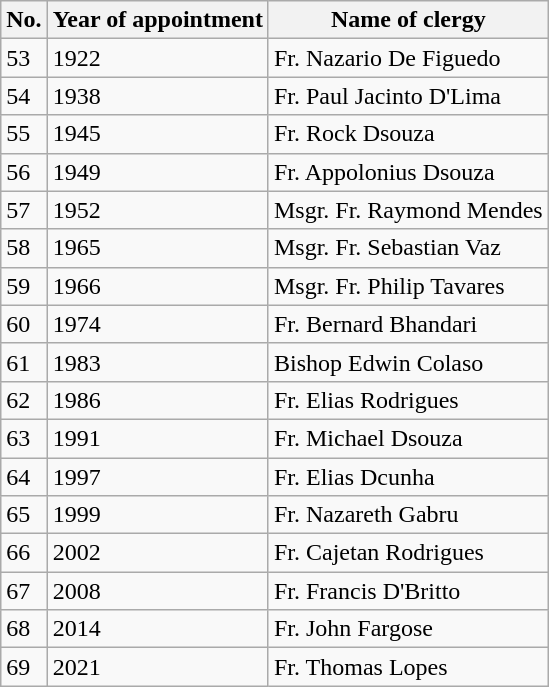<table class="wikitable">
<tr>
<th>No.</th>
<th>Year of appointment</th>
<th>Name of clergy</th>
</tr>
<tr>
<td>53</td>
<td>1922</td>
<td>Fr. Nazario De Figuedo</td>
</tr>
<tr>
<td>54</td>
<td>1938</td>
<td>Fr. Paul Jacinto D'Lima</td>
</tr>
<tr>
<td>55</td>
<td>1945</td>
<td>Fr. Rock Dsouza</td>
</tr>
<tr>
<td>56</td>
<td>1949</td>
<td>Fr. Appolonius Dsouza</td>
</tr>
<tr>
<td>57</td>
<td>1952</td>
<td>Msgr. Fr. Raymond Mendes</td>
</tr>
<tr>
<td>58</td>
<td>1965</td>
<td>Msgr. Fr. Sebastian Vaz</td>
</tr>
<tr>
<td>59</td>
<td>1966</td>
<td>Msgr. Fr. Philip Tavares</td>
</tr>
<tr>
<td>60</td>
<td>1974</td>
<td>Fr. Bernard Bhandari</td>
</tr>
<tr>
<td>61</td>
<td>1983</td>
<td>Bishop Edwin Colaso</td>
</tr>
<tr>
<td>62</td>
<td>1986</td>
<td>Fr. Elias Rodrigues</td>
</tr>
<tr>
<td>63</td>
<td>1991</td>
<td>Fr. Michael Dsouza</td>
</tr>
<tr>
<td>64</td>
<td>1997</td>
<td>Fr. Elias Dcunha</td>
</tr>
<tr>
<td>65</td>
<td>1999</td>
<td>Fr. Nazareth Gabru</td>
</tr>
<tr>
<td>66</td>
<td>2002</td>
<td>Fr. Cajetan Rodrigues</td>
</tr>
<tr>
<td>67</td>
<td>2008</td>
<td>Fr. Francis D'Britto</td>
</tr>
<tr>
<td>68</td>
<td>2014</td>
<td>Fr. John Fargose</td>
</tr>
<tr>
<td>69</td>
<td>2021</td>
<td>Fr. Thomas Lopes</td>
</tr>
</table>
